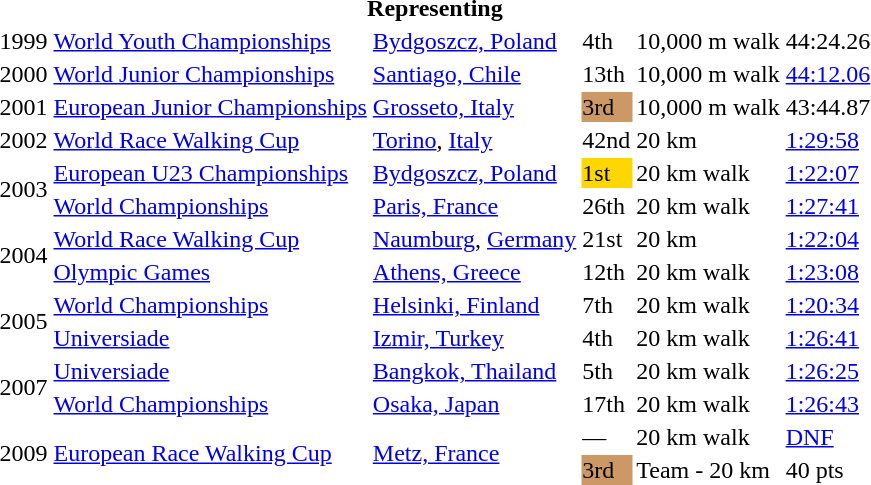<table>
<tr>
<th colspan="6">Representing </th>
</tr>
<tr>
<td>1999</td>
<td><a href='#'>World Youth Championships</a></td>
<td><a href='#'>Bydgoszcz, Poland</a></td>
<td>4th</td>
<td>10,000 m walk</td>
<td>44:24.26</td>
</tr>
<tr>
<td>2000</td>
<td><a href='#'>World Junior Championships</a></td>
<td><a href='#'>Santiago, Chile</a></td>
<td>13th</td>
<td>10,000 m walk</td>
<td><a href='#'>44:12.06</a></td>
</tr>
<tr>
<td>2001</td>
<td><a href='#'>European Junior Championships</a></td>
<td><a href='#'>Grosseto, Italy</a></td>
<td bgcolor="cc9966">3rd</td>
<td>10,000 m walk</td>
<td>43:44.87</td>
</tr>
<tr>
<td>2002</td>
<td><a href='#'>World Race Walking Cup</a></td>
<td><a href='#'>Torino</a>, <a href='#'>Italy</a></td>
<td>42nd</td>
<td>20 km</td>
<td><a href='#'>1:29:58</a></td>
</tr>
<tr>
<td rowspan=2>2003</td>
<td><a href='#'>European U23 Championships</a></td>
<td><a href='#'>Bydgoszcz, Poland</a></td>
<td bgcolor="gold">1st</td>
<td>20 km walk</td>
<td><a href='#'>1:22:07</a></td>
</tr>
<tr>
<td><a href='#'>World Championships</a></td>
<td><a href='#'>Paris, France</a></td>
<td>26th</td>
<td>20 km walk</td>
<td><a href='#'>1:27:41</a></td>
</tr>
<tr>
<td rowspan=2>2004</td>
<td><a href='#'>World Race Walking Cup</a></td>
<td><a href='#'>Naumburg</a>, <a href='#'>Germany</a></td>
<td>21st</td>
<td>20 km</td>
<td><a href='#'>1:22:04</a></td>
</tr>
<tr>
<td><a href='#'>Olympic Games</a></td>
<td><a href='#'>Athens, Greece</a></td>
<td>12th</td>
<td>20 km walk</td>
<td><a href='#'>1:23:08</a></td>
</tr>
<tr>
<td rowspan=2>2005</td>
<td><a href='#'>World Championships</a></td>
<td><a href='#'>Helsinki, Finland</a></td>
<td>7th</td>
<td>20 km walk</td>
<td><a href='#'>1:20:34</a></td>
</tr>
<tr>
<td><a href='#'>Universiade</a></td>
<td><a href='#'>Izmir, Turkey</a></td>
<td>4th</td>
<td>20 km walk</td>
<td><a href='#'>1:26:41</a></td>
</tr>
<tr>
<td rowspan=2>2007</td>
<td><a href='#'>Universiade</a></td>
<td><a href='#'>Bangkok, Thailand</a></td>
<td>5th</td>
<td>20 km walk</td>
<td><a href='#'>1:26:25</a></td>
</tr>
<tr>
<td><a href='#'>World Championships</a></td>
<td><a href='#'>Osaka, Japan</a></td>
<td>17th</td>
<td>20 km walk</td>
<td><a href='#'>1:26:43</a></td>
</tr>
<tr>
<td rowspan=2>2009</td>
<td rowspan=2><a href='#'>European Race Walking Cup</a></td>
<td rowspan=2><a href='#'>Metz, France</a></td>
<td>—</td>
<td>20 km walk</td>
<td><a href='#'>DNF</a></td>
</tr>
<tr>
<td bgcolor="cc9966">3rd</td>
<td>Team - 20 km</td>
<td>40 pts</td>
</tr>
</table>
